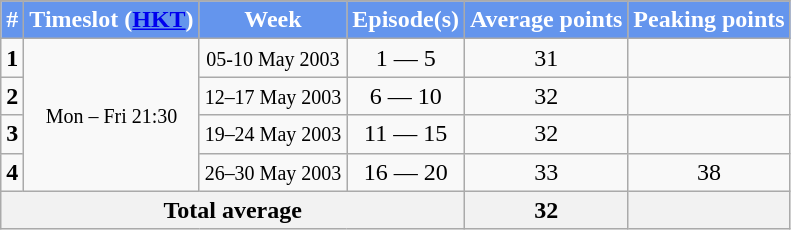<table class="wikitable">
<tr style="background:cornflowerblue; color:white" align="center">
</tr>
<tr>
<th style="background:cornflowerblue; color:white" align="center">#</th>
<th style="background:cornflowerblue; color:white" align="center">Timeslot (<a href='#'>HKT</a>)</th>
<th style="background:cornflowerblue; color:white" align="center">Week</th>
<th style="background:cornflowerblue; color:white" align="center">Episode(s)</th>
<th style="background:cornflowerblue; color:white" align="center">Average points</th>
<th style="background:cornflowerblue; color:white" align="center">Peaking points</th>
</tr>
<tr>
<td style="text-align:center;"><strong>1</strong></td>
<td rowspan="4" style="text-align:center;"><small>Mon – Fri 21:30</small></td>
<td style="text-align:center;"><small>05-10 May 2003</small></td>
<td style="text-align:center;">1 — 5</td>
<td style="text-align:center;">31</td>
<td></td>
</tr>
<tr>
<td style="text-align:center;"><strong>2</strong></td>
<td style="text-align:center;"><small>12–17 May 2003</small></td>
<td style="text-align:center;">6 — 10</td>
<td style="text-align:center;">32</td>
<td></td>
</tr>
<tr>
<td style="text-align:center;"><strong>3</strong></td>
<td style="text-align:center;"><small>19–24 May 2003</small></td>
<td style="text-align:center;">11 — 15</td>
<td style="text-align:center;">32</td>
<td></td>
</tr>
<tr>
<td style="text-align:center;"><strong>4</strong></td>
<td style="text-align:center;"><small>26–30 May 2003</small></td>
<td style="text-align:center;">16 — 20</td>
<td style="text-align:center;">33</td>
<td style="text-align:center;">38</td>
</tr>
<tr>
<th colspan="4"><strong>Total average</strong></th>
<th><strong>32</strong></th>
<th></th>
</tr>
</table>
